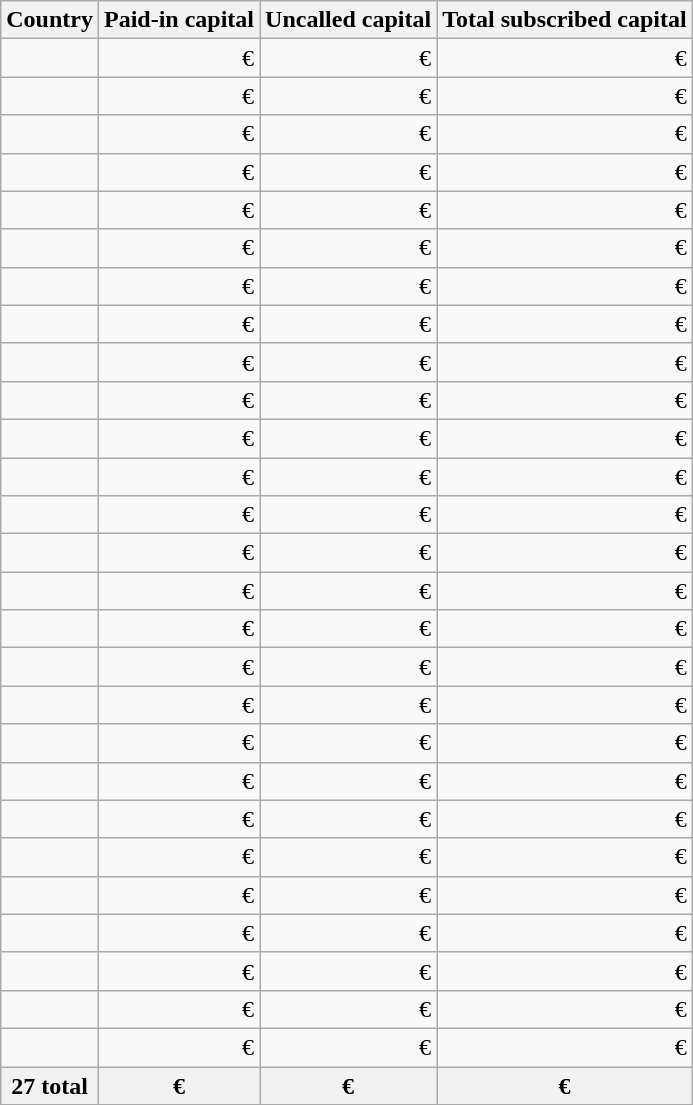<table class="wikitable sortable" style="text-align:right">
<tr>
<th>Country</th>
<th>Paid-in capital</th>
<th>Uncalled capital</th>
<th>Total subscribed capital</th>
</tr>
<tr>
<td style="text-align:left"></td>
<td>€</td>
<td>€</td>
<td>€</td>
</tr>
<tr>
<td style="text-align:left"></td>
<td>€</td>
<td>€</td>
<td>€</td>
</tr>
<tr>
<td style="text-align:left"></td>
<td>€</td>
<td>€</td>
<td>€</td>
</tr>
<tr>
<td style="text-align:left"></td>
<td>€</td>
<td>€</td>
<td>€</td>
</tr>
<tr>
<td style="text-align:left"></td>
<td>€</td>
<td>€</td>
<td>€</td>
</tr>
<tr>
<td style="text-align:left"></td>
<td>€</td>
<td>€</td>
<td>€</td>
</tr>
<tr>
<td style="text-align:left"></td>
<td>€</td>
<td>€</td>
<td>€</td>
</tr>
<tr>
<td style="text-align:left"></td>
<td>€</td>
<td>€</td>
<td>€</td>
</tr>
<tr>
<td style="text-align:left"></td>
<td>€</td>
<td>€</td>
<td>€</td>
</tr>
<tr>
<td style="text-align:left"></td>
<td>€</td>
<td>€</td>
<td>€</td>
</tr>
<tr>
<td style="text-align:left"></td>
<td>€</td>
<td>€</td>
<td>€</td>
</tr>
<tr>
<td style="text-align:left"></td>
<td>€</td>
<td>€</td>
<td>€</td>
</tr>
<tr>
<td style="text-align:left"></td>
<td>€</td>
<td>€</td>
<td>€</td>
</tr>
<tr>
<td style="text-align:left"></td>
<td>€</td>
<td>€</td>
<td>€</td>
</tr>
<tr>
<td style="text-align:left"></td>
<td>€</td>
<td>€</td>
<td>€</td>
</tr>
<tr>
<td style="text-align:left"></td>
<td>€</td>
<td>€</td>
<td>€</td>
</tr>
<tr>
<td style="text-align:left"></td>
<td>€</td>
<td>€</td>
<td>€</td>
</tr>
<tr>
<td style="text-align:left"></td>
<td>€</td>
<td>€</td>
<td>€</td>
</tr>
<tr>
<td style="text-align:left"></td>
<td>€</td>
<td>€</td>
<td>€</td>
</tr>
<tr>
<td style="text-align:left"></td>
<td>€</td>
<td>€</td>
<td>€</td>
</tr>
<tr>
<td style="text-align:left"></td>
<td>€</td>
<td>€</td>
<td>€</td>
</tr>
<tr>
<td style="text-align:left"></td>
<td>€</td>
<td>€</td>
<td>€</td>
</tr>
<tr>
<td style="text-align:left"></td>
<td>€</td>
<td>€</td>
<td>€</td>
</tr>
<tr>
<td style="text-align:left"></td>
<td>€</td>
<td>€</td>
<td>€</td>
</tr>
<tr>
<td style="text-align:left"></td>
<td>€</td>
<td>€</td>
<td>€</td>
</tr>
<tr>
<td style="text-align:left"></td>
<td>€</td>
<td>€</td>
<td>€</td>
</tr>
<tr>
<td style="text-align:left"></td>
<td>€</td>
<td>€</td>
<td>€</td>
</tr>
<tr class="sortbottom">
<th>27 total</th>
<th>€</th>
<th>€</th>
<th>€</th>
</tr>
</table>
